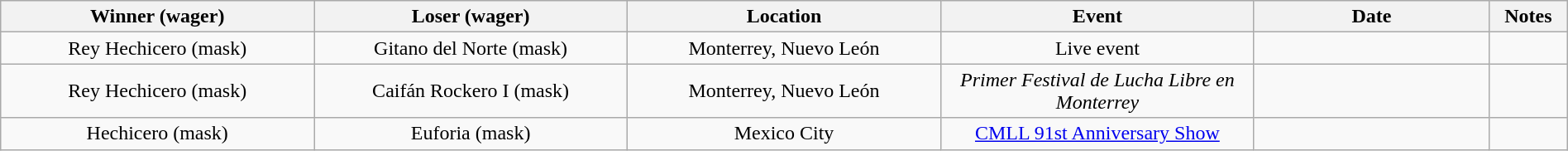<table class="wikitable sortable" width=100%  style="text-align: center">
<tr>
<th width=20% scope="col">Winner (wager)</th>
<th width=20% scope="col">Loser (wager)</th>
<th width=20% scope="col">Location</th>
<th width=20% scope="col">Event</th>
<th width=15% scope="col">Date</th>
<th class="unsortable" width=5% scope="col">Notes</th>
</tr>
<tr>
<td>Rey Hechicero (mask)</td>
<td>Gitano del Norte (mask)</td>
<td>Monterrey, Nuevo León</td>
<td>Live event</td>
<td></td>
<td></td>
</tr>
<tr>
<td>Rey Hechicero (mask)</td>
<td>Caifán Rockero I (mask)</td>
<td>Monterrey, Nuevo León</td>
<td><em>Primer Festival de Lucha Libre en Monterrey</em></td>
<td></td>
<td></td>
</tr>
<tr>
<td>Hechicero (mask)</td>
<td>Euforia (mask)</td>
<td>Mexico City</td>
<td><a href='#'>CMLL 91st Anniversary Show</a></td>
<td></td>
<td></td>
</tr>
</table>
